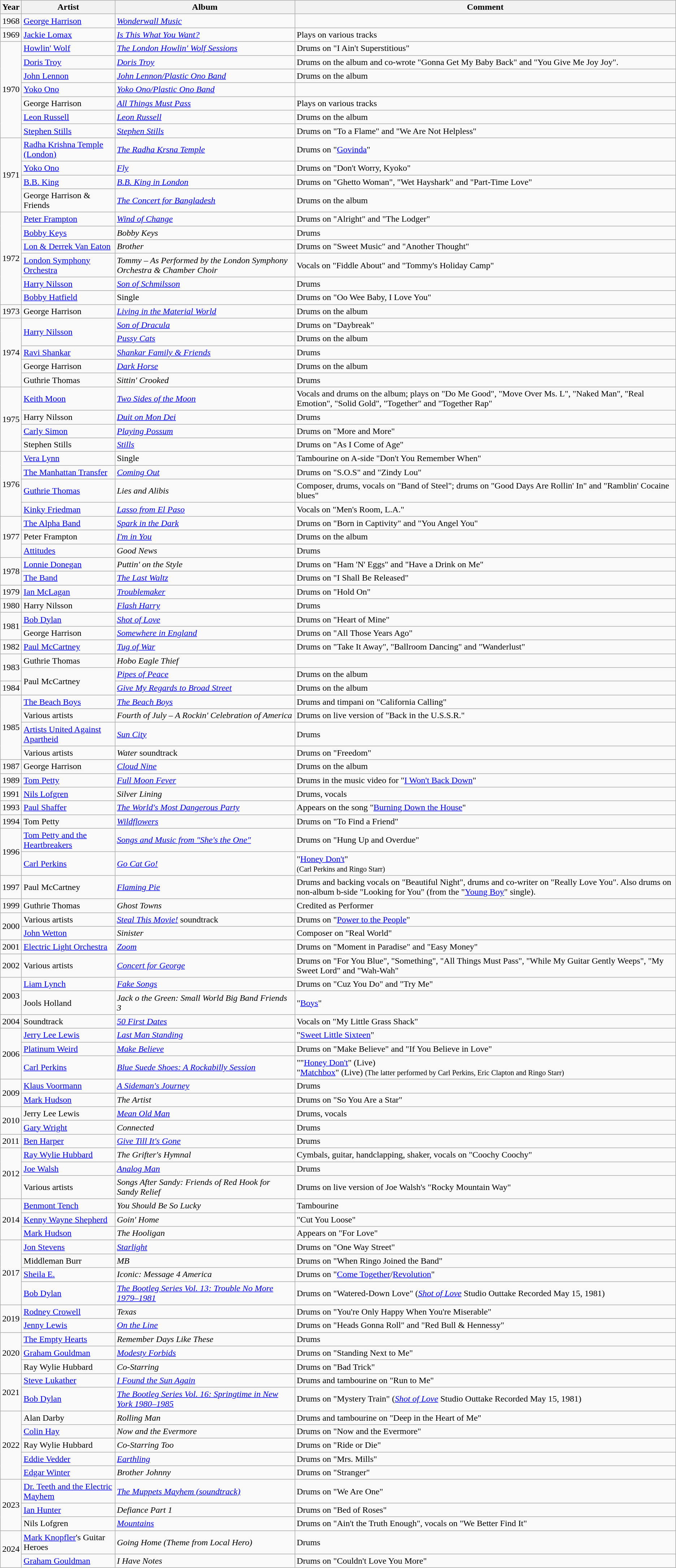<table class="wikitable">
<tr>
<th>Year</th>
<th>Artist</th>
<th>Album</th>
<th>Comment</th>
</tr>
<tr>
<td>1968</td>
<td><a href='#'>George Harrison</a></td>
<td><em><a href='#'>Wonderwall Music</a></em></td>
<td></td>
</tr>
<tr>
<td>1969</td>
<td><a href='#'>Jackie Lomax</a></td>
<td><em><a href='#'>Is This What You Want?</a></em></td>
<td>Plays on various tracks</td>
</tr>
<tr>
<td rowspan="7">1970</td>
<td><a href='#'>Howlin' Wolf</a></td>
<td><em><a href='#'>The London Howlin' Wolf Sessions</a></em></td>
<td>Drums on "I Ain't Superstitious"</td>
</tr>
<tr>
<td><a href='#'>Doris Troy</a></td>
<td><em><a href='#'>Doris Troy</a></em></td>
<td>Drums on the album and co-wrote "Gonna Get My Baby Back" and "You Give Me Joy Joy".</td>
</tr>
<tr>
<td><a href='#'>John Lennon</a></td>
<td><em><a href='#'>John Lennon/Plastic Ono Band</a></em></td>
<td>Drums on the album</td>
</tr>
<tr>
<td><a href='#'>Yoko Ono</a></td>
<td><em><a href='#'>Yoko Ono/Plastic Ono Band</a></em></td>
<td></td>
</tr>
<tr>
<td>George Harrison</td>
<td><em><a href='#'>All Things Must Pass</a></em></td>
<td>Plays on various tracks</td>
</tr>
<tr>
<td><a href='#'>Leon Russell</a></td>
<td><em><a href='#'>Leon Russell</a></em></td>
<td>Drums on the album</td>
</tr>
<tr>
<td><a href='#'>Stephen Stills</a></td>
<td><em><a href='#'>Stephen Stills</a></em></td>
<td>Drums on "To a Flame" and "We Are Not Helpless"</td>
</tr>
<tr>
<td rowspan="4">1971</td>
<td><a href='#'>Radha Krishna Temple (London)</a></td>
<td><em><a href='#'>The Radha Krsna Temple</a></em></td>
<td>Drums on "<a href='#'>Govinda</a>"</td>
</tr>
<tr>
<td><a href='#'>Yoko Ono</a></td>
<td><em><a href='#'>Fly</a></em></td>
<td>Drums on "Don't Worry, Kyoko"</td>
</tr>
<tr>
<td><a href='#'>B.B. King</a></td>
<td><em><a href='#'>B.B. King in London</a></em></td>
<td>Drums on "Ghetto Woman", "Wet Hayshark" and "Part-Time Love"</td>
</tr>
<tr>
<td>George Harrison & Friends</td>
<td><em><a href='#'>The Concert for Bangladesh</a></em></td>
<td>Drums on the album</td>
</tr>
<tr>
<td rowspan="6">1972</td>
<td><a href='#'>Peter Frampton</a></td>
<td><em><a href='#'>Wind of Change</a></em></td>
<td>Drums on "Alright" and "The Lodger"</td>
</tr>
<tr>
<td><a href='#'>Bobby Keys</a></td>
<td><em>Bobby Keys</em></td>
<td>Drums</td>
</tr>
<tr>
<td><a href='#'>Lon & Derrek Van Eaton</a></td>
<td><em>Brother</em></td>
<td>Drums on "Sweet Music" and "Another Thought"</td>
</tr>
<tr>
<td><a href='#'>London Symphony Orchestra</a></td>
<td><em>Tommy – As Performed by the London Symphony Orchestra & Chamber Choir</em></td>
<td>Vocals on "Fiddle About" and "Tommy's Holiday Camp"</td>
</tr>
<tr>
<td><a href='#'>Harry Nilsson</a></td>
<td><em><a href='#'>Son of Schmilsson</a></em></td>
<td>Drums</td>
</tr>
<tr>
<td><a href='#'>Bobby Hatfield</a></td>
<td>Single</td>
<td>Drums on "Oo Wee Baby, I Love You"</td>
</tr>
<tr>
<td>1973</td>
<td>George Harrison</td>
<td><em><a href='#'>Living in the Material World</a></em></td>
<td>Drums on the album</td>
</tr>
<tr>
<td rowspan="5">1974</td>
<td rowspan="2"><a href='#'>Harry Nilsson</a></td>
<td><em><a href='#'>Son of Dracula</a></em></td>
<td>Drums on "Daybreak"</td>
</tr>
<tr>
<td><em><a href='#'>Pussy Cats</a></em></td>
<td>Drums on the album</td>
</tr>
<tr>
<td><a href='#'>Ravi Shankar</a></td>
<td><em><a href='#'>Shankar Family & Friends</a></em></td>
<td>Drums</td>
</tr>
<tr>
<td>George Harrison</td>
<td><em><a href='#'>Dark Horse</a></em></td>
<td>Drums on the album</td>
</tr>
<tr>
<td>Guthrie Thomas</td>
<td><em>Sittin' Crooked</em></td>
<td>Drums</td>
</tr>
<tr>
<td rowspan="4">1975</td>
<td><a href='#'>Keith Moon</a></td>
<td><em><a href='#'>Two Sides of the Moon</a></em></td>
<td>Vocals and drums on the album; plays on "Do Me Good", "Move Over Ms. L", "Naked Man", "Real Emotion", "Solid Gold", "Together" and "Together Rap"</td>
</tr>
<tr>
<td>Harry Nilsson</td>
<td><em><a href='#'>Duit on Mon Dei</a></em></td>
<td>Drums</td>
</tr>
<tr>
<td><a href='#'>Carly Simon</a></td>
<td><em><a href='#'>Playing Possum</a></em></td>
<td>Drums on "More and More"</td>
</tr>
<tr>
<td>Stephen Stills</td>
<td><em><a href='#'>Stills</a></em></td>
<td>Drums on "As I Come of Age"</td>
</tr>
<tr>
<td rowspan="4">1976</td>
<td><a href='#'>Vera Lynn</a></td>
<td>Single</td>
<td>Tambourine on A-side "Don't You Remember When"</td>
</tr>
<tr>
<td><a href='#'>The Manhattan Transfer</a></td>
<td><em><a href='#'>Coming Out</a></em></td>
<td>Drums on "S.O.S" and "Zindy Lou"</td>
</tr>
<tr>
<td><a href='#'>Guthrie Thomas</a></td>
<td><em>Lies and Alibis</em></td>
<td>Composer, drums, vocals on "Band of Steel"; drums on "Good Days Are Rollin' In" and "Ramblin' Cocaine blues"</td>
</tr>
<tr>
<td><a href='#'>Kinky Friedman</a></td>
<td><em><a href='#'>Lasso from El Paso</a></em></td>
<td>Vocals on "Men's Room, L.A."</td>
</tr>
<tr>
<td rowspan="3">1977</td>
<td><a href='#'>The Alpha Band</a></td>
<td><em><a href='#'>Spark in the Dark</a></em></td>
<td>Drums on "Born in Captivity" and "You Angel You"</td>
</tr>
<tr>
<td>Peter Frampton</td>
<td><em><a href='#'>I'm in You</a></em></td>
<td>Drums on the album</td>
</tr>
<tr>
<td><a href='#'>Attitudes</a></td>
<td><em>Good News</em></td>
<td>Drums</td>
</tr>
<tr>
<td rowspan="2">1978</td>
<td><a href='#'>Lonnie Donegan</a></td>
<td><em>Puttin' on the Style</em></td>
<td>Drums on "Ham 'N' Eggs" and "Have a Drink on Me"</td>
</tr>
<tr>
<td><a href='#'>The Band</a></td>
<td><em><a href='#'>The Last Waltz</a></em></td>
<td>Drums on "I Shall Be Released"</td>
</tr>
<tr>
<td>1979</td>
<td><a href='#'>Ian McLagan</a></td>
<td><em><a href='#'>Troublemaker</a></em></td>
<td>Drums on "Hold On"</td>
</tr>
<tr>
<td>1980</td>
<td>Harry Nilsson</td>
<td><em><a href='#'>Flash Harry</a></em></td>
<td>Drums</td>
</tr>
<tr>
<td rowspan="2">1981</td>
<td><a href='#'>Bob Dylan</a></td>
<td><em><a href='#'>Shot of Love</a></em></td>
<td>Drums on "Heart of Mine"</td>
</tr>
<tr>
<td>George Harrison</td>
<td><em><a href='#'>Somewhere in England</a></em></td>
<td>Drums on "All Those Years Ago"</td>
</tr>
<tr>
<td>1982</td>
<td><a href='#'>Paul McCartney</a></td>
<td><em><a href='#'>Tug of War</a></em></td>
<td>Drums on "Take It Away", "Ballroom Dancing" and "Wanderlust"</td>
</tr>
<tr>
<td rowspan="2">1983</td>
<td>Guthrie Thomas</td>
<td><em>Hobo Eagle Thief</em></td>
<td></td>
</tr>
<tr>
<td rowspan="2">Paul McCartney</td>
<td><em><a href='#'>Pipes of Peace</a></em></td>
<td>Drums on the album</td>
</tr>
<tr>
<td>1984</td>
<td><em><a href='#'>Give My Regards to Broad Street</a></em></td>
<td>Drums on the album</td>
</tr>
<tr>
<td rowspan="4">1985</td>
<td><a href='#'>The Beach Boys</a></td>
<td><em><a href='#'>The Beach Boys</a></em></td>
<td>Drums and timpani on "California Calling"</td>
</tr>
<tr>
<td>Various artists</td>
<td><em>Fourth of July – A Rockin' Celebration of America</em></td>
<td>Drums on live version of "Back in the U.S.S.R."</td>
</tr>
<tr>
<td><a href='#'>Artists United Against Apartheid</a></td>
<td><em><a href='#'>Sun City</a></em></td>
<td>Drums</td>
</tr>
<tr>
<td>Various artists</td>
<td><em>Water</em> soundtrack</td>
<td>Drums on "Freedom"</td>
</tr>
<tr>
<td>1987</td>
<td>George Harrison</td>
<td><em><a href='#'>Cloud Nine</a></em></td>
<td>Drums on the album</td>
</tr>
<tr>
<td>1989</td>
<td><a href='#'>Tom Petty</a></td>
<td><em><a href='#'>Full Moon Fever</a></em></td>
<td>Drums in the music video for "<a href='#'>I Won't Back Down</a>"</td>
</tr>
<tr>
<td>1991</td>
<td><a href='#'>Nils Lofgren</a></td>
<td><em>Silver Lining</em></td>
<td>Drums, vocals</td>
</tr>
<tr>
<td>1993</td>
<td><a href='#'>Paul Shaffer</a></td>
<td><em><a href='#'>The World's Most Dangerous Party</a></em></td>
<td>Appears on the song "<a href='#'>Burning Down the House</a>"</td>
</tr>
<tr>
<td>1994</td>
<td>Tom Petty</td>
<td><em><a href='#'>Wildflowers</a></em></td>
<td>Drums on "To Find a Friend"</td>
</tr>
<tr>
<td rowspan="2">1996</td>
<td><a href='#'>Tom Petty and the Heartbreakers</a></td>
<td><em><a href='#'>Songs and Music from "She's the One"</a></em></td>
<td>Drums on "Hung Up and Overdue"</td>
</tr>
<tr>
<td><a href='#'>Carl Perkins</a></td>
<td><em><a href='#'>Go Cat Go!</a></em></td>
<td>"<a href='#'>Honey Don't</a>"<br><small>(Carl Perkins and Ringo Starr)</small></td>
</tr>
<tr>
<td>1997</td>
<td>Paul McCartney</td>
<td><em><a href='#'>Flaming Pie</a></em></td>
<td>Drums and backing vocals on "Beautiful Night", drums and co-writer on "Really Love You". Also drums on non-album b-side "Looking for You" (from the "<a href='#'>Young Boy</a>" single).</td>
</tr>
<tr>
<td>1999</td>
<td>Guthrie Thomas</td>
<td><em>Ghost Towns</em></td>
<td>Credited as Performer</td>
</tr>
<tr>
<td rowspan="2">2000</td>
<td>Various artists</td>
<td><em><a href='#'>Steal This Movie!</a></em> soundtrack</td>
<td>Drums on "<a href='#'>Power to the People</a>"</td>
</tr>
<tr>
<td><a href='#'>John Wetton</a></td>
<td><em>Sinister</em></td>
<td>Composer on "Real World"</td>
</tr>
<tr>
<td>2001</td>
<td><a href='#'>Electric Light Orchestra</a></td>
<td><em><a href='#'>Zoom</a></em></td>
<td>Drums on "Moment in Paradise" and "Easy Money"</td>
</tr>
<tr>
<td>2002</td>
<td>Various artists</td>
<td><em><a href='#'>Concert for George</a></em></td>
<td>Drums on "For You Blue", "Something", "All Things Must Pass", "While My Guitar Gently Weeps", "My Sweet Lord" and "Wah-Wah"</td>
</tr>
<tr>
<td rowspan="2">2003</td>
<td><a href='#'>Liam Lynch</a></td>
<td><em><a href='#'>Fake Songs</a></em></td>
<td>Drums on "Cuz You Do" and "Try Me"</td>
</tr>
<tr>
<td>Jools Holland</td>
<td><em>Jack o the Green: Small World Big Band Friends 3</em></td>
<td>"<a href='#'>Boys</a>"</td>
</tr>
<tr>
<td>2004</td>
<td>Soundtrack</td>
<td><em><a href='#'>50 First Dates</a></em></td>
<td>Vocals on "My Little Grass Shack" </td>
</tr>
<tr>
<td rowspan="3">2006</td>
<td><a href='#'>Jerry Lee Lewis</a></td>
<td><em><a href='#'>Last Man Standing</a></em></td>
<td>"<a href='#'>Sweet Little Sixteen</a>"</td>
</tr>
<tr>
<td><a href='#'>Platinum Weird</a></td>
<td><em><a href='#'>Make Believe</a></em></td>
<td>Drums on "Make Believe" and "If You Believe in Love"</td>
</tr>
<tr>
<td><a href='#'>Carl Perkins</a></td>
<td><em><a href='#'>Blue Suede Shoes: A Rockabilly Session</a></em></td>
<td>""<a href='#'>Honey Don't</a>" (Live)<br>"<a href='#'>Matchbox</a>" (Live)
<small>(The latter performed by Carl Perkins, Eric Clapton and Ringo Starr)</small></td>
</tr>
<tr>
<td rowspan="2">2009</td>
<td><a href='#'>Klaus Voormann</a></td>
<td><em><a href='#'>A Sideman's Journey</a></em></td>
<td>Drums</td>
</tr>
<tr>
<td><a href='#'>Mark Hudson</a></td>
<td><em>The Artist</em></td>
<td>Drums on "So You Are a Star"</td>
</tr>
<tr>
<td rowspan="2">2010</td>
<td>Jerry Lee Lewis</td>
<td><em><a href='#'>Mean Old Man</a></em></td>
<td>Drums, vocals</td>
</tr>
<tr>
<td><a href='#'>Gary Wright</a></td>
<td><em>Connected</em></td>
<td>Drums</td>
</tr>
<tr>
<td>2011</td>
<td><a href='#'>Ben Harper</a></td>
<td><em><a href='#'>Give Till It's Gone</a></em></td>
<td>Drums</td>
</tr>
<tr>
<td rowspan="3">2012</td>
<td><a href='#'>Ray Wylie Hubbard</a></td>
<td><em>The Grifter's Hymnal</em></td>
<td>Cymbals, guitar, handclapping, shaker, vocals on "Coochy Coochy"</td>
</tr>
<tr>
<td><a href='#'>Joe Walsh</a></td>
<td><em><a href='#'>Analog Man</a></em></td>
<td>Drums</td>
</tr>
<tr>
<td>Various artists</td>
<td><em>Songs After Sandy: Friends of Red Hook for Sandy Relief</em></td>
<td>Drums on live version of Joe Walsh's "Rocky Mountain Way"</td>
</tr>
<tr>
<td rowspan="3">2014</td>
<td><a href='#'>Benmont Tench</a></td>
<td><em>You Should Be So Lucky</em></td>
<td>Tambourine</td>
</tr>
<tr>
<td><a href='#'>Kenny Wayne Shepherd</a></td>
<td><em>Goin' Home</em></td>
<td>"Cut You Loose"</td>
</tr>
<tr>
<td><a href='#'>Mark Hudson</a></td>
<td><em>The Hooligan</em></td>
<td>Appears on "For Love"</td>
</tr>
<tr>
<td rowspan="4">2017</td>
<td><a href='#'>Jon Stevens</a></td>
<td><em><a href='#'>Starlight</a></em></td>
<td>Drums on "One Way Street"</td>
</tr>
<tr>
<td>Middleman Burr</td>
<td><em>MB</em></td>
<td>Drums on "When Ringo Joined the Band"</td>
</tr>
<tr>
<td><a href='#'>Sheila E.</a></td>
<td><em>Iconic: Message 4 America</em></td>
<td>Drums on "<a href='#'>Come Together</a>/<a href='#'>Revolution</a>"</td>
</tr>
<tr>
<td><a href='#'>Bob Dylan</a></td>
<td><em><a href='#'>The Bootleg Series Vol. 13: Trouble No More 1979–1981</a></em></td>
<td>Drums on "Watered-Down Love" (<em><a href='#'>Shot of Love</a></em> Studio Outtake Recorded May 15, 1981)</td>
</tr>
<tr>
<td rowspan="2">2019</td>
<td><a href='#'>Rodney Crowell</a></td>
<td><em>Texas</em></td>
<td>Drums on "You're Only Happy When You're Miserable"</td>
</tr>
<tr>
<td><a href='#'>Jenny Lewis</a></td>
<td><em><a href='#'>On the Line</a></em></td>
<td>Drums on "Heads Gonna Roll" and "Red Bull & Hennessy"</td>
</tr>
<tr>
<td rowspan="3">2020</td>
<td><a href='#'>The Empty Hearts</a></td>
<td><em>Remember Days Like These</em></td>
<td>Drums</td>
</tr>
<tr>
<td><a href='#'>Graham Gouldman</a></td>
<td><em><a href='#'>Modesty Forbids</a></em></td>
<td>Drums on "Standing Next to Me"</td>
</tr>
<tr>
<td>Ray Wylie Hubbard</td>
<td><em>Co-Starring</em></td>
<td>Drums on "Bad Trick"</td>
</tr>
<tr>
<td rowspan="2">2021</td>
<td><a href='#'>Steve Lukather</a></td>
<td><em><a href='#'>I Found the Sun Again</a></em></td>
<td>Drums and tambourine on "Run to Me"</td>
</tr>
<tr>
<td><a href='#'>Bob Dylan</a></td>
<td><em><a href='#'>The Bootleg Series Vol. 16: Springtime in New York 1980–1985</a></em></td>
<td>Drums on "Mystery Train" (<em><a href='#'>Shot of Love</a></em> Studio Outtake Recorded May 15, 1981)</td>
</tr>
<tr>
<td rowspan="5">2022</td>
<td>Alan Darby</td>
<td><em>Rolling Man</em></td>
<td>Drums and tambourine on "Deep in the Heart of Me"</td>
</tr>
<tr>
<td><a href='#'>Colin Hay</a></td>
<td><em>Now and the Evermore</em></td>
<td>Drums on "Now and the Evermore"</td>
</tr>
<tr>
<td>Ray Wylie Hubbard</td>
<td><em>Co-Starring Too</em></td>
<td>Drums on "Ride or Die"</td>
</tr>
<tr>
<td><a href='#'>Eddie Vedder</a></td>
<td><em><a href='#'>Earthling</a></em></td>
<td>Drums on "Mrs. Mills"</td>
</tr>
<tr>
<td><a href='#'>Edgar Winter</a></td>
<td><em>Brother Johnny</em></td>
<td>Drums on "Stranger"</td>
</tr>
<tr>
<td rowspan="3">2023</td>
<td><a href='#'>Dr. Teeth and the Electric Mayhem</a></td>
<td><em><a href='#'>The Muppets Mayhem (soundtrack)</a></em></td>
<td>Drums on "We Are One"</td>
</tr>
<tr>
<td><a href='#'>Ian Hunter</a></td>
<td><em>Defiance Part 1</em></td>
<td>Drums on "Bed of Roses"</td>
</tr>
<tr>
<td>Nils Lofgren</td>
<td><em><a href='#'>Mountains</a></em></td>
<td>Drums on "Ain't the Truth Enough", vocals on "We Better Find It"</td>
</tr>
<tr>
<td rowspan="2">2024</td>
<td><a href='#'>Mark Knopfler</a>'s Guitar Heroes</td>
<td><em>Going Home (Theme from Local Hero)</em></td>
<td>Drums</td>
</tr>
<tr>
<td><a href='#'>Graham Gouldman</a></td>
<td><em>I Have Notes</em></td>
<td>Drums on "Couldn't Love You More"</td>
</tr>
</table>
